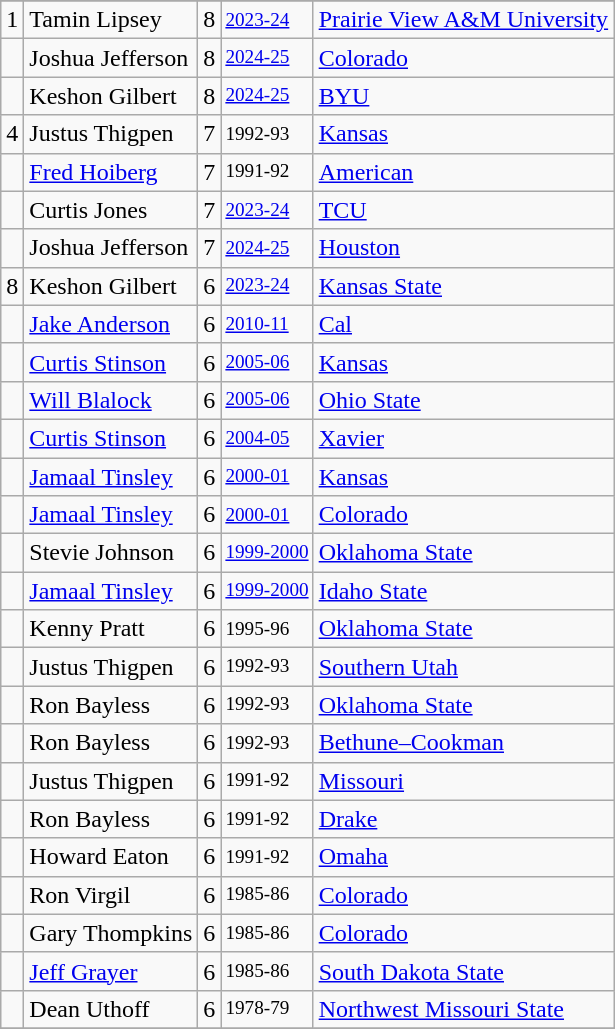<table class="wikitable">
<tr>
</tr>
<tr>
<td>1</td>
<td>Tamin Lipsey</td>
<td>8</td>
<td style="font-size:80%;"><a href='#'>2023-24</a></td>
<td><a href='#'>Prairie View A&M University</a></td>
</tr>
<tr>
<td></td>
<td>Joshua Jefferson</td>
<td>8</td>
<td style="font-size:80%;"><a href='#'>2024-25</a></td>
<td><a href='#'>Colorado</a></td>
</tr>
<tr>
<td></td>
<td>Keshon Gilbert</td>
<td>8</td>
<td style="font-size:80%;"><a href='#'>2024-25</a></td>
<td><a href='#'>BYU</a></td>
</tr>
<tr>
<td>4</td>
<td>Justus Thigpen</td>
<td>7</td>
<td style="font-size:80%;">1992-93</td>
<td><a href='#'>Kansas</a></td>
</tr>
<tr>
<td></td>
<td><a href='#'>Fred Hoiberg</a></td>
<td>7</td>
<td style="font-size:80%;">1991-92</td>
<td><a href='#'>American</a></td>
</tr>
<tr>
<td></td>
<td>Curtis Jones</td>
<td>7</td>
<td style="font-size:80%;"><a href='#'>2023-24</a></td>
<td><a href='#'>TCU</a></td>
</tr>
<tr>
<td></td>
<td>Joshua Jefferson</td>
<td>7</td>
<td style="font-size:80%;"><a href='#'>2024-25</a></td>
<td><a href='#'>Houston</a></td>
</tr>
<tr>
<td>8</td>
<td>Keshon Gilbert</td>
<td>6</td>
<td style="font-size:80%;"><a href='#'>2023-24</a></td>
<td><a href='#'>Kansas State</a></td>
</tr>
<tr>
<td></td>
<td><a href='#'>Jake Anderson</a></td>
<td>6</td>
<td style="font-size:80%;"><a href='#'>2010-11</a></td>
<td><a href='#'>Cal</a></td>
</tr>
<tr>
<td></td>
<td><a href='#'>Curtis Stinson</a></td>
<td>6</td>
<td style="font-size:80%;"><a href='#'>2005-06</a></td>
<td><a href='#'>Kansas</a></td>
</tr>
<tr>
<td></td>
<td><a href='#'>Will Blalock</a></td>
<td>6</td>
<td style="font-size:80%;"><a href='#'>2005-06</a></td>
<td><a href='#'>Ohio State</a></td>
</tr>
<tr>
<td></td>
<td><a href='#'>Curtis Stinson</a></td>
<td>6</td>
<td style="font-size:80%;"><a href='#'>2004-05</a></td>
<td><a href='#'>Xavier</a></td>
</tr>
<tr>
<td></td>
<td><a href='#'>Jamaal Tinsley</a></td>
<td>6</td>
<td style="font-size:80%;"><a href='#'>2000-01</a></td>
<td><a href='#'>Kansas</a></td>
</tr>
<tr>
<td></td>
<td><a href='#'>Jamaal Tinsley</a></td>
<td>6</td>
<td style="font-size:80%;"><a href='#'>2000-01</a></td>
<td><a href='#'>Colorado</a></td>
</tr>
<tr>
<td></td>
<td>Stevie Johnson</td>
<td>6</td>
<td style="font-size:80%;"><a href='#'>1999-2000</a></td>
<td><a href='#'>Oklahoma State</a></td>
</tr>
<tr>
<td></td>
<td><a href='#'>Jamaal Tinsley</a></td>
<td>6</td>
<td style="font-size:80%;"><a href='#'>1999-2000</a></td>
<td><a href='#'>Idaho State</a></td>
</tr>
<tr>
<td></td>
<td>Kenny Pratt</td>
<td>6</td>
<td style="font-size:80%;">1995-96</td>
<td><a href='#'>Oklahoma State</a></td>
</tr>
<tr>
<td></td>
<td>Justus Thigpen</td>
<td>6</td>
<td style="font-size:80%;">1992-93</td>
<td><a href='#'>Southern Utah</a></td>
</tr>
<tr>
<td></td>
<td>Ron Bayless</td>
<td>6</td>
<td style="font-size:80%;">1992-93</td>
<td><a href='#'>Oklahoma State</a></td>
</tr>
<tr>
<td></td>
<td>Ron Bayless</td>
<td>6</td>
<td style="font-size:80%;">1992-93</td>
<td><a href='#'>Bethune–Cookman</a></td>
</tr>
<tr>
<td></td>
<td>Justus Thigpen</td>
<td>6</td>
<td style="font-size:80%;">1991-92</td>
<td><a href='#'>Missouri</a></td>
</tr>
<tr>
<td></td>
<td>Ron Bayless</td>
<td>6</td>
<td style="font-size:80%;">1991-92</td>
<td><a href='#'>Drake</a></td>
</tr>
<tr>
<td></td>
<td>Howard Eaton</td>
<td>6</td>
<td style="font-size:80%;">1991-92</td>
<td><a href='#'>Omaha</a></td>
</tr>
<tr>
<td></td>
<td>Ron Virgil</td>
<td>6</td>
<td style="font-size:80%;">1985-86</td>
<td><a href='#'>Colorado</a></td>
</tr>
<tr>
<td></td>
<td>Gary Thompkins</td>
<td>6</td>
<td style="font-size:80%;">1985-86</td>
<td><a href='#'>Colorado</a></td>
</tr>
<tr>
<td></td>
<td><a href='#'>Jeff Grayer</a></td>
<td>6</td>
<td style="font-size:80%;">1985-86</td>
<td><a href='#'>South Dakota State</a></td>
</tr>
<tr>
<td></td>
<td>Dean Uthoff</td>
<td>6</td>
<td style="font-size:80%;">1978-79</td>
<td><a href='#'>Northwest Missouri State</a></td>
</tr>
<tr>
</tr>
</table>
